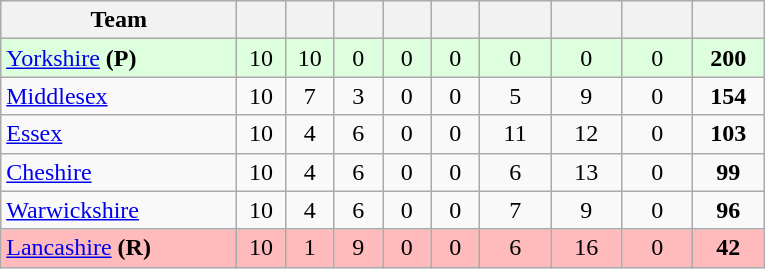<table class="wikitable" style="text-align:center">
<tr>
<th width="150">Team</th>
<th width="25"></th>
<th width="25"></th>
<th width="25"></th>
<th width="25"></th>
<th width="25"></th>
<th width="40"></th>
<th width="40"></th>
<th width="40"></th>
<th width="40"></th>
</tr>
<tr style="background:#dfd">
<td style="text-align:left"><a href='#'>Yorkshire</a> <strong>(P)</strong></td>
<td>10</td>
<td>10</td>
<td>0</td>
<td>0</td>
<td>0</td>
<td>0</td>
<td>0</td>
<td>0</td>
<td><strong>200</strong></td>
</tr>
<tr>
<td style="text-align:left"><a href='#'>Middlesex</a></td>
<td>10</td>
<td>7</td>
<td>3</td>
<td>0</td>
<td>0</td>
<td>5</td>
<td>9</td>
<td>0</td>
<td><strong>154</strong></td>
</tr>
<tr>
<td style="text-align:left"><a href='#'>Essex</a></td>
<td>10</td>
<td>4</td>
<td>6</td>
<td>0</td>
<td>0</td>
<td>11</td>
<td>12</td>
<td>0</td>
<td><strong>103</strong></td>
</tr>
<tr>
<td style="text-align:left"><a href='#'>Cheshire</a></td>
<td>10</td>
<td>4</td>
<td>6</td>
<td>0</td>
<td>0</td>
<td>6</td>
<td>13</td>
<td>0</td>
<td><strong>99</strong></td>
</tr>
<tr>
<td style="text-align:left"><a href='#'>Warwickshire</a></td>
<td>10</td>
<td>4</td>
<td>6</td>
<td>0</td>
<td>0</td>
<td>7</td>
<td>9</td>
<td>0</td>
<td><strong>96</strong></td>
</tr>
<tr style="background:#FFBBBB">
<td style="text-align:left"><a href='#'>Lancashire</a> <strong>(R)</strong></td>
<td>10</td>
<td>1</td>
<td>9</td>
<td>0</td>
<td>0</td>
<td>6</td>
<td>16</td>
<td>0</td>
<td><strong>42</strong></td>
</tr>
</table>
